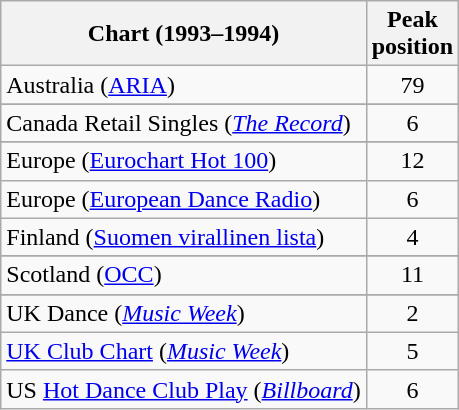<table class="wikitable sortable">
<tr>
<th>Chart (1993–1994)</th>
<th>Peak<br>position</th>
</tr>
<tr>
<td>Australia (<a href='#'>ARIA</a>)</td>
<td align="center">79</td>
</tr>
<tr>
</tr>
<tr>
</tr>
<tr>
<td>Canada Retail Singles (<em><a href='#'>The Record</a></em>)</td>
<td align="center">6</td>
</tr>
<tr>
</tr>
<tr>
<td>Europe (<a href='#'>Eurochart Hot 100</a>)</td>
<td align="center">12</td>
</tr>
<tr>
<td>Europe (<a href='#'>European Dance Radio</a>)</td>
<td align="center">6</td>
</tr>
<tr>
<td>Finland (<a href='#'>Suomen virallinen lista</a>)</td>
<td align="center">4</td>
</tr>
<tr>
</tr>
<tr>
</tr>
<tr>
</tr>
<tr>
</tr>
<tr>
</tr>
<tr>
<td>Scotland (<a href='#'>OCC</a>)</td>
<td align="center">11</td>
</tr>
<tr>
</tr>
<tr>
</tr>
<tr>
</tr>
<tr>
</tr>
<tr>
<td>UK Dance (<em><a href='#'>Music Week</a></em>)</td>
<td align="center">2</td>
</tr>
<tr>
<td><a href='#'>UK Club Chart</a> (<em><a href='#'>Music Week</a></em>)</td>
<td align="center">5</td>
</tr>
<tr>
<td>US <a href='#'>Hot Dance Club Play</a> (<em><a href='#'>Billboard</a></em>)</td>
<td align="center">6</td>
</tr>
</table>
